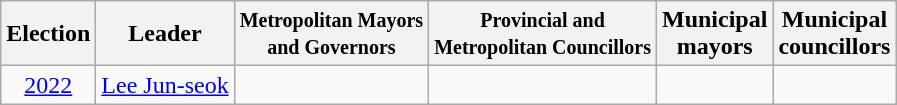<table class="wikitable" style="text-align:center">
<tr>
<th>Election</th>
<th>Leader</th>
<th><small>Metropolitan Mayors<br>and Governors</small></th>
<th><small>Provincial and<br>Metropolitan Councillors</small></th>
<th>Municipal<br>mayors</th>
<th>Municipal<br>councillors</th>
</tr>
<tr>
<td><a href='#'>2022</a></td>
<td><a href='#'>Lee Jun-seok</a></td>
<td></td>
<td></td>
<td></td>
<td></td>
</tr>
</table>
